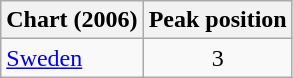<table class="wikitable">
<tr>
<th align="left">Chart (2006)</th>
<th align="center">Peak position</th>
</tr>
<tr>
<td align="left"><a href='#'>Sweden</a></td>
<td align="center">3</td>
</tr>
</table>
